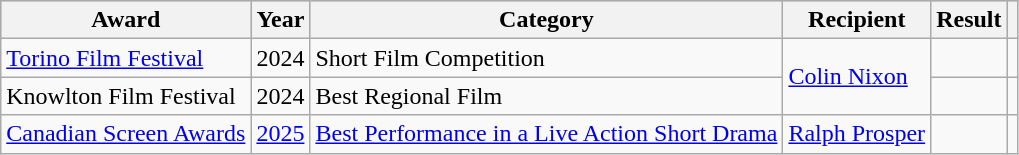<table class="wikitable sortable">
<tr style="background:#ccc; text-align:center;">
<th>Award</th>
<th>Year</th>
<th>Category</th>
<th>Recipient</th>
<th>Result</th>
<th class="unsortable"></th>
</tr>
<tr>
<td><a href='#'>Torino Film Festival</a></td>
<td>2024</td>
<td>Short Film Competition</td>
<td rowspan=2><a href='#'>Colin Nixon</a></td>
<td></td>
<td></td>
</tr>
<tr>
<td>Knowlton Film Festival</td>
<td>2024</td>
<td>Best Regional Film</td>
<td></td>
<td></td>
</tr>
<tr>
<td><a href='#'>Canadian Screen Awards</a></td>
<td><a href='#'>2025</a></td>
<td><a href='#'>Best Performance in a Live Action Short Drama</a></td>
<td><a href='#'>Ralph Prosper</a></td>
<td></td>
<td></td>
</tr>
</table>
